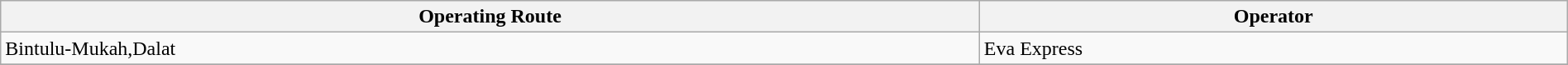<table class="wikitable"  style="width:100%; margin:auto;">
<tr>
<th>Operating Route</th>
<th>Operator</th>
</tr>
<tr>
<td>Bintulu-Mukah,Dalat</td>
<td>Eva Express</td>
</tr>
<tr>
</tr>
</table>
